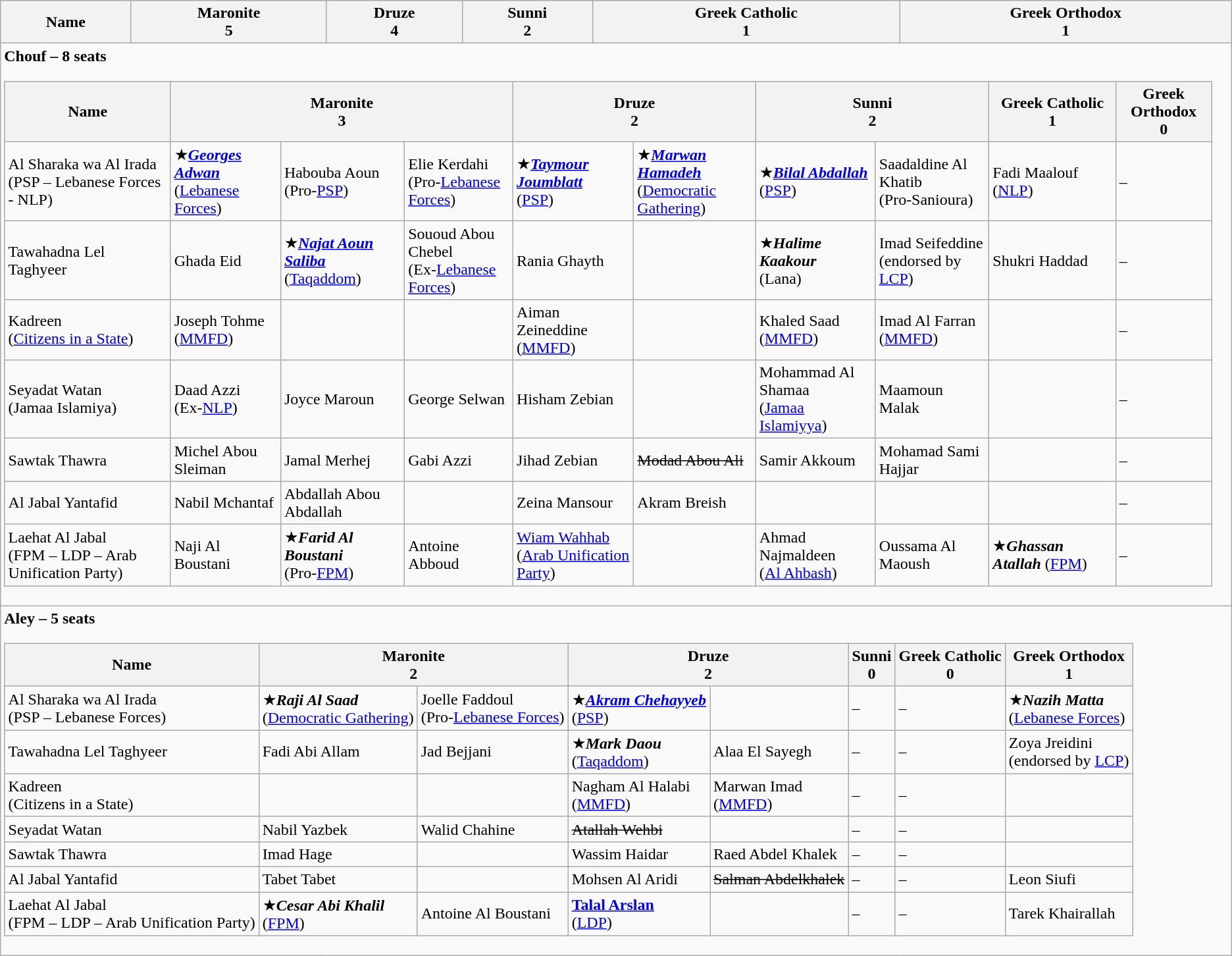<table class="wikitable">
<tr>
<th>Name</th>
<th colspan="3">Maronite<br>5</th>
<th colspan="2">Druze<br>4</th>
<th colspan="2">Sunni<br>2</th>
<th>Greek Catholic<br>1</th>
<th>Greek Orthodox<br>1</th>
</tr>
<tr>
<td colspan="10"><strong>Chouf – 8 seats</strong><br><table class="wikitable">
<tr>
<th>Name</th>
<th colspan="3">Maronite<br>3</th>
<th colspan="2">Druze<br>2</th>
<th colspan="2">Sunni<br>2</th>
<th>Greek Catholic<br>1</th>
<th>Greek Orthodox<br>0</th>
</tr>
<tr>
<td>Al Sharaka wa Al Irada<br>(PSP – Lebanese Forces - NLP)</td>
<td>★<strong><em><a href='#'>Georges Adwan</a></em></strong><br>(<a href='#'>Lebanese Forces</a>)</td>
<td>Habouba Aoun<br>(Pro-<a href='#'>PSP</a>)</td>
<td>Elie Kerdahi<br>(Pro-<a href='#'>Lebanese Forces</a>)</td>
<td>★<strong><em><a href='#'>Taymour Joumblatt</a></em></strong><br>(<a href='#'>PSP</a>)</td>
<td>★<strong><em><a href='#'>Marwan Hamadeh</a></em></strong><br>(<a href='#'>Democratic Gathering</a>)</td>
<td>★<strong><em><a href='#'>Bilal Abdallah</a></em></strong><br>(<a href='#'>PSP</a>)</td>
<td>Saadaldine Al Khatib<br>(Pro-Sanioura)</td>
<td>Fadi Maalouf<br>(<a href='#'>NLP</a>)</td>
<td>–</td>
</tr>
<tr>
<td>Tawahadna  Lel Taghyeer</td>
<td>Ghada Eid</td>
<td>★<strong><em><a href='#'>Najat Aoun Saliba</a></em></strong><br>(<a href='#'>Taqaddom</a>)</td>
<td>Sououd Abou Chebel<br>(Ex-<a href='#'>Lebanese Forces</a>)</td>
<td>Rania Ghayth</td>
<td></td>
<td>★<strong><em>Halime Kaakour</em></strong><br>(Lana)</td>
<td>Imad Seifeddine<br>(endorsed by <a href='#'>LCP</a>)</td>
<td>Shukri Haddad</td>
<td>–</td>
</tr>
<tr>
<td>Kadreen<br>(<a href='#'>Citizens in a State</a>)</td>
<td>Joseph Tohme<br>(<a href='#'>MMFD</a>)</td>
<td></td>
<td></td>
<td>Aiman Zeineddine<br>(<a href='#'>MMFD</a>)</td>
<td></td>
<td>Khaled Saad<br>(<a href='#'>MMFD</a>)</td>
<td>Imad Al Farran<br>(<a href='#'>MMFD</a>)</td>
<td></td>
<td>–</td>
</tr>
<tr>
<td>Seyadat Watan<br>(Jamaa Islamiya)</td>
<td>Daad Azzi<br>(Ex-<a href='#'>NLP</a>)</td>
<td>Joyce Maroun</td>
<td>George Selwan</td>
<td>Hisham Zebian</td>
<td></td>
<td>Mohammad Al Shamaa<br>(<a href='#'>Jamaa Islamiyya</a>)</td>
<td>Maamoun Malak</td>
<td></td>
<td>–</td>
</tr>
<tr>
<td>Sawtak Thawra</td>
<td>Michel Abou Sleiman</td>
<td>Jamal Merhej</td>
<td>Gabi Azzi</td>
<td>Jihad Zebian</td>
<td><s>Modad Abou Ali</s></td>
<td>Samir Akkoum</td>
<td>Mohamad Sami Hajjar</td>
<td></td>
<td>–</td>
</tr>
<tr>
<td>Al Jabal Yantafid</td>
<td>Nabil Mchantaf</td>
<td>Abdallah Abou Abdallah</td>
<td></td>
<td>Zeina Mansour</td>
<td>Akram Breish</td>
<td></td>
<td></td>
<td></td>
<td>–</td>
</tr>
<tr>
<td>Laehat Al Jabal<br>(FPM – LDP – Arab Unification Party)</td>
<td>Naji Al Boustani</td>
<td>★<strong><em>Farid Al Boustani</em></strong><br>(Pro-<a href='#'>FPM</a>)</td>
<td>Antoine Abboud</td>
<td><a href='#'>Wiam Wahhab</a><br>(<a href='#'>Arab Unification Party</a>)</td>
<td></td>
<td>Ahmad Najmaldeen<br>(<a href='#'>Al Ahbash</a>)</td>
<td>Oussama Al Maoush</td>
<td>★<strong><em>Ghassan Atallah</em></strong> (<a href='#'>FPM</a>)</td>
<td>–</td>
</tr>
</table>
</td>
</tr>
<tr>
<td colspan="10"><strong>Aley – 5 seats</strong><br><table class="wikitable">
<tr>
<th>Name</th>
<th colspan="2">Maronite<br>2</th>
<th colspan="2">Druze<br>2</th>
<th>Sunni<br>0</th>
<th>Greek Catholic<br>0</th>
<th>Greek Orthodox<br>1</th>
</tr>
<tr>
<td>Al Sharaka wa Al Irada<br>(PSP – Lebanese Forces)</td>
<td>★<strong><em>Raji Al Saad</em></strong><br>(<a href='#'>Democratic Gathering</a>)</td>
<td>Joelle Faddoul<br>(Pro-<a href='#'>Lebanese Forces</a>)</td>
<td>★<strong><em><a href='#'>Akram Chehayyeb</a></em></strong><br>(<a href='#'>PSP</a>)</td>
<td></td>
<td>–</td>
<td>–</td>
<td>★<strong><em>Nazih Matta</em></strong><br>(<a href='#'>Lebanese Forces</a>)</td>
</tr>
<tr>
<td>Tawahadna Lel Taghyeer</td>
<td>Fadi Abi Allam</td>
<td>Jad Bejjani</td>
<td>★<strong><em>Mark Daou</em></strong><br>(<a href='#'>Taqaddom</a>)</td>
<td>Alaa El Sayegh</td>
<td>–</td>
<td>–</td>
<td>Zoya Jreidini<br>(endorsed by <a href='#'>LCP</a>)</td>
</tr>
<tr>
<td>Kadreen<br>(Citizens in a State)</td>
<td></td>
<td></td>
<td>Nagham Al Halabi<br>(<a href='#'>MMFD</a>)</td>
<td>Marwan Imad<br>(<a href='#'>MMFD</a>)</td>
<td>–</td>
<td>–</td>
<td></td>
</tr>
<tr>
<td>Seyadat Watan</td>
<td>Nabil Yazbek</td>
<td>Walid Chahine</td>
<td><s>Atallah Wehbi</s></td>
<td></td>
<td>–</td>
<td>–</td>
<td></td>
</tr>
<tr>
<td>Sawtak Thawra</td>
<td>Imad Hage</td>
<td></td>
<td>Wassim Haidar</td>
<td>Raed Abdel Khalek</td>
<td>–</td>
<td>–</td>
<td></td>
</tr>
<tr>
<td>Al Jabal Yantafid</td>
<td>Tabet Tabet</td>
<td></td>
<td>Mohsen Al Aridi</td>
<td><s>Salman Abdelkhalek</s></td>
<td>–</td>
<td>–</td>
<td>Leon Siufi</td>
</tr>
<tr>
<td>Laehat Al Jabal<br>(FPM – LDP – Arab Unification Party)</td>
<td>★<strong><em>Cesar Abi Khalil</em></strong><br>(<a href='#'>FPM</a>)</td>
<td>Antoine Al Boustani</td>
<td><strong><a href='#'>Talal Arslan</a></strong><br>(<a href='#'>LDP</a>)</td>
<td></td>
<td>–</td>
<td>–</td>
<td>Tarek Khairallah</td>
</tr>
</table>
</td>
</tr>
</table>
